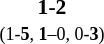<table style="width:100%;" cellspacing="1">
<tr>
<th width=25%></th>
<th width=10%></th>
<th width=25%></th>
</tr>
<tr style=font-size:90%>
<td align=right></td>
<td align=center><strong> 1-2 </strong><br><small>(1-<strong>5</strong>, <strong>1</strong>–0, 0-<strong>3</strong>)</small></td>
<td><strong></strong></td>
</tr>
</table>
